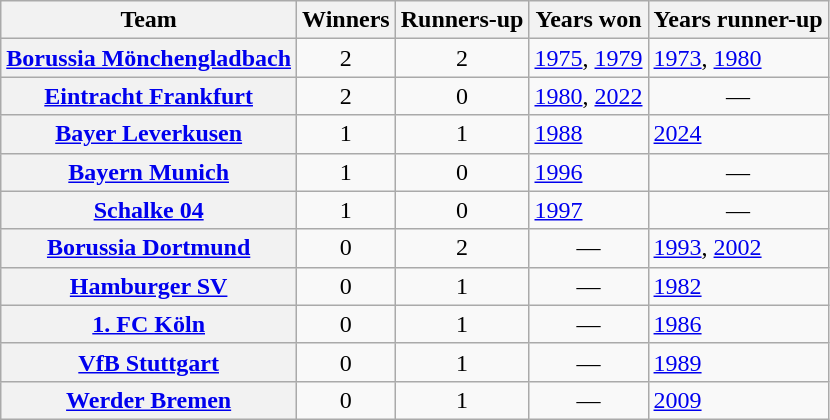<table class="wikitable plainrowheaders sortable">
<tr>
<th scope=col>Team</th>
<th scope=col>Winners</th>
<th scope=col>Runners-up</th>
<th scope=col class="unsortable">Years won</th>
<th scope=col class="unsortable">Years runner-up</th>
</tr>
<tr>
<th scope=row><a href='#'>Borussia Mönchengladbach</a></th>
<td align=center>2</td>
<td align=center>2</td>
<td><a href='#'>1975</a>, <a href='#'>1979</a></td>
<td><a href='#'>1973</a>, <a href='#'>1980</a></td>
</tr>
<tr>
<th scope=row><a href='#'>Eintracht Frankfurt</a></th>
<td align=center>2</td>
<td align=center>0</td>
<td><a href='#'>1980</a>, <a href='#'>2022</a></td>
<td align=center>—</td>
</tr>
<tr>
<th scope=row><a href='#'>Bayer Leverkusen</a></th>
<td align=center>1</td>
<td align=center>1</td>
<td><a href='#'>1988</a></td>
<td><a href='#'>2024</a></td>
</tr>
<tr>
<th scope=row><a href='#'>Bayern Munich</a></th>
<td align=center>1</td>
<td align=center>0</td>
<td><a href='#'>1996</a></td>
<td align=center>—</td>
</tr>
<tr>
<th scope=row><a href='#'>Schalke 04</a></th>
<td align=center>1</td>
<td align=center>0</td>
<td><a href='#'>1997</a></td>
<td align=center>—</td>
</tr>
<tr>
<th scope=row><a href='#'>Borussia Dortmund</a></th>
<td align=center>0</td>
<td align=center>2</td>
<td align=center>—</td>
<td><a href='#'>1993</a>, <a href='#'>2002</a></td>
</tr>
<tr>
<th scope=row><a href='#'>Hamburger SV</a></th>
<td align=center>0</td>
<td align=center>1</td>
<td align=center>—</td>
<td><a href='#'>1982</a></td>
</tr>
<tr>
<th scope=row><a href='#'>1. FC Köln</a></th>
<td align=center>0</td>
<td align=center>1</td>
<td align=center>—</td>
<td><a href='#'>1986</a></td>
</tr>
<tr>
<th scope=row><a href='#'>VfB Stuttgart</a></th>
<td align=center>0</td>
<td align=center>1</td>
<td align=center>—</td>
<td><a href='#'>1989</a></td>
</tr>
<tr>
<th scope=row><a href='#'>Werder Bremen</a></th>
<td align=center>0</td>
<td align=center>1</td>
<td align=center>—</td>
<td><a href='#'>2009</a></td>
</tr>
</table>
